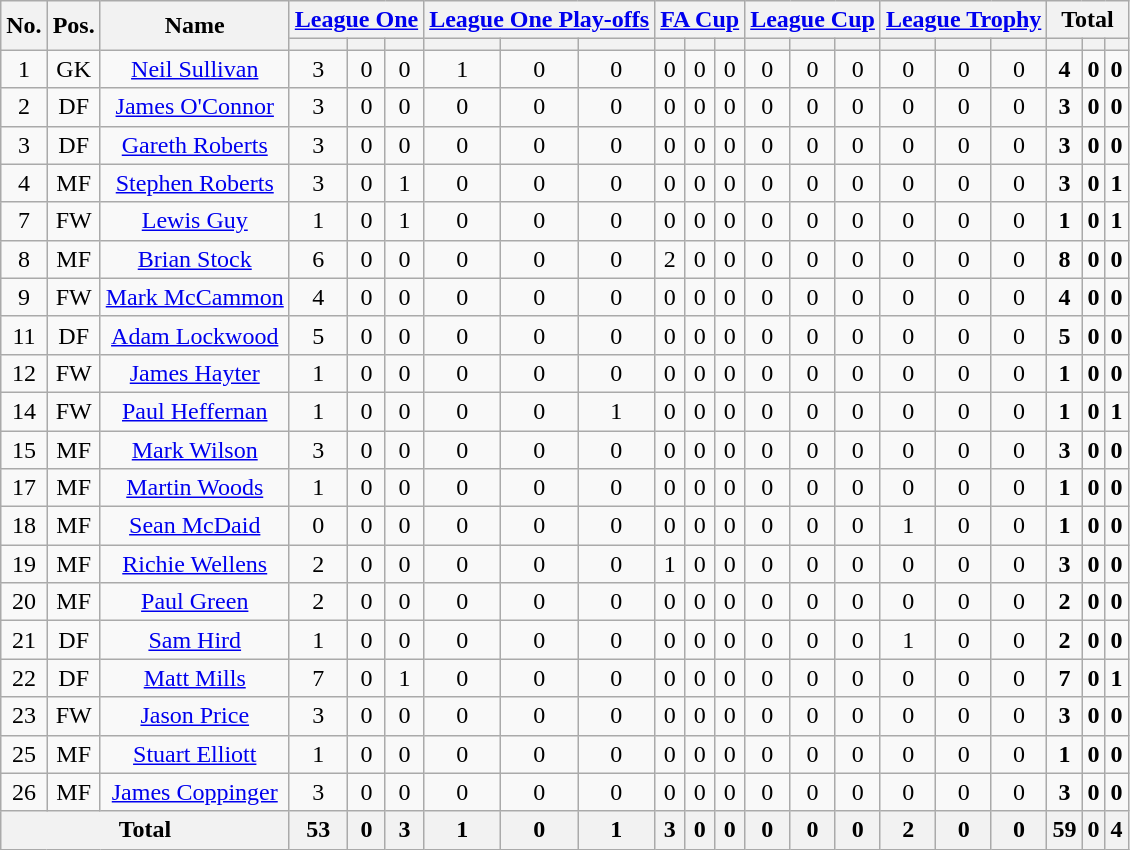<table class="wikitable sortable" style="text-align: center;">
<tr>
<th rowspan="2">No.</th>
<th rowspan="2">Pos.</th>
<th rowspan="2">Name</th>
<th colspan="3"><a href='#'>League One</a></th>
<th colspan="3"><a href='#'>League One Play-offs</a></th>
<th colspan="3"><a href='#'>FA Cup</a></th>
<th colspan="3"><a href='#'>League Cup</a></th>
<th colspan="3"><a href='#'>League Trophy</a></th>
<th colspan="3"><strong>Total</strong></th>
</tr>
<tr>
<th></th>
<th></th>
<th></th>
<th></th>
<th></th>
<th></th>
<th></th>
<th></th>
<th></th>
<th></th>
<th></th>
<th></th>
<th></th>
<th></th>
<th></th>
<th></th>
<th></th>
<th></th>
</tr>
<tr>
<td>1</td>
<td>GK</td>
<td><a href='#'>Neil Sullivan</a></td>
<td>3</td>
<td>0</td>
<td>0</td>
<td>1</td>
<td>0</td>
<td>0</td>
<td>0</td>
<td>0</td>
<td>0</td>
<td>0</td>
<td>0</td>
<td>0</td>
<td>0</td>
<td>0</td>
<td>0</td>
<td><strong>4</strong></td>
<td><strong>0</strong></td>
<td><strong>0</strong></td>
</tr>
<tr>
<td>2</td>
<td>DF</td>
<td><a href='#'>James O'Connor</a></td>
<td>3</td>
<td>0</td>
<td>0</td>
<td>0</td>
<td>0</td>
<td>0</td>
<td>0</td>
<td>0</td>
<td>0</td>
<td>0</td>
<td>0</td>
<td>0</td>
<td>0</td>
<td>0</td>
<td>0</td>
<td><strong>3</strong></td>
<td><strong>0</strong></td>
<td><strong>0</strong></td>
</tr>
<tr>
<td>3</td>
<td>DF</td>
<td><a href='#'>Gareth Roberts</a></td>
<td>3</td>
<td>0</td>
<td>0</td>
<td>0</td>
<td>0</td>
<td>0</td>
<td>0</td>
<td>0</td>
<td>0</td>
<td>0</td>
<td>0</td>
<td>0</td>
<td>0</td>
<td>0</td>
<td>0</td>
<td><strong>3</strong></td>
<td><strong>0</strong></td>
<td><strong>0</strong></td>
</tr>
<tr>
<td>4</td>
<td>MF</td>
<td><a href='#'>Stephen Roberts</a></td>
<td>3</td>
<td>0</td>
<td>1</td>
<td>0</td>
<td>0</td>
<td>0</td>
<td>0</td>
<td>0</td>
<td>0</td>
<td>0</td>
<td>0</td>
<td>0</td>
<td>0</td>
<td>0</td>
<td>0</td>
<td><strong>3</strong></td>
<td><strong>0</strong></td>
<td><strong>1</strong></td>
</tr>
<tr>
<td>7</td>
<td>FW</td>
<td><a href='#'>Lewis Guy</a></td>
<td>1</td>
<td>0</td>
<td>1</td>
<td>0</td>
<td>0</td>
<td>0</td>
<td>0</td>
<td>0</td>
<td>0</td>
<td>0</td>
<td>0</td>
<td>0</td>
<td>0</td>
<td>0</td>
<td>0</td>
<td><strong>1</strong></td>
<td><strong>0</strong></td>
<td><strong>1</strong></td>
</tr>
<tr>
<td>8</td>
<td>MF</td>
<td><a href='#'>Brian Stock</a></td>
<td>6</td>
<td>0</td>
<td>0</td>
<td>0</td>
<td>0</td>
<td>0</td>
<td>2</td>
<td>0</td>
<td>0</td>
<td>0</td>
<td>0</td>
<td>0</td>
<td>0</td>
<td>0</td>
<td>0</td>
<td><strong>8</strong></td>
<td><strong>0</strong></td>
<td><strong>0</strong></td>
</tr>
<tr>
<td>9</td>
<td>FW</td>
<td><a href='#'>Mark McCammon</a></td>
<td>4</td>
<td>0</td>
<td>0</td>
<td>0</td>
<td>0</td>
<td>0</td>
<td>0</td>
<td>0</td>
<td>0</td>
<td>0</td>
<td>0</td>
<td>0</td>
<td>0</td>
<td>0</td>
<td>0</td>
<td><strong>4</strong></td>
<td><strong>0</strong></td>
<td><strong>0</strong></td>
</tr>
<tr>
<td>11</td>
<td>DF</td>
<td><a href='#'>Adam Lockwood</a></td>
<td>5</td>
<td>0</td>
<td>0</td>
<td>0</td>
<td>0</td>
<td>0</td>
<td>0</td>
<td>0</td>
<td>0</td>
<td>0</td>
<td>0</td>
<td>0</td>
<td>0</td>
<td>0</td>
<td>0</td>
<td><strong>5</strong></td>
<td><strong>0</strong></td>
<td><strong>0</strong></td>
</tr>
<tr>
<td>12</td>
<td>FW</td>
<td><a href='#'>James Hayter</a></td>
<td>1</td>
<td>0</td>
<td>0</td>
<td>0</td>
<td>0</td>
<td>0</td>
<td>0</td>
<td>0</td>
<td>0</td>
<td>0</td>
<td>0</td>
<td>0</td>
<td>0</td>
<td>0</td>
<td>0</td>
<td><strong>1</strong></td>
<td><strong>0</strong></td>
<td><strong>0</strong></td>
</tr>
<tr>
<td>14</td>
<td>FW</td>
<td><a href='#'>Paul Heffernan</a></td>
<td>1</td>
<td>0</td>
<td>0</td>
<td>0</td>
<td>0</td>
<td>1</td>
<td>0</td>
<td>0</td>
<td>0</td>
<td>0</td>
<td>0</td>
<td>0</td>
<td>0</td>
<td>0</td>
<td>0</td>
<td><strong>1</strong></td>
<td><strong>0</strong></td>
<td><strong>1</strong></td>
</tr>
<tr>
<td>15</td>
<td>MF</td>
<td><a href='#'>Mark Wilson</a></td>
<td>3</td>
<td>0</td>
<td>0</td>
<td>0</td>
<td>0</td>
<td>0</td>
<td>0</td>
<td>0</td>
<td>0</td>
<td>0</td>
<td>0</td>
<td>0</td>
<td>0</td>
<td>0</td>
<td>0</td>
<td><strong>3</strong></td>
<td><strong>0</strong></td>
<td><strong>0</strong></td>
</tr>
<tr>
<td>17</td>
<td>MF</td>
<td><a href='#'>Martin Woods</a></td>
<td>1</td>
<td>0</td>
<td>0</td>
<td>0</td>
<td>0</td>
<td>0</td>
<td>0</td>
<td>0</td>
<td>0</td>
<td>0</td>
<td>0</td>
<td>0</td>
<td>0</td>
<td>0</td>
<td>0</td>
<td><strong>1</strong></td>
<td><strong>0</strong></td>
<td><strong>0</strong></td>
</tr>
<tr>
<td>18</td>
<td>MF</td>
<td><a href='#'>Sean McDaid</a></td>
<td>0</td>
<td>0</td>
<td>0</td>
<td>0</td>
<td>0</td>
<td>0</td>
<td>0</td>
<td>0</td>
<td>0</td>
<td>0</td>
<td>0</td>
<td>0</td>
<td>1</td>
<td>0</td>
<td>0</td>
<td><strong>1</strong></td>
<td><strong>0</strong></td>
<td><strong>0</strong></td>
</tr>
<tr>
<td>19</td>
<td>MF</td>
<td><a href='#'>Richie Wellens</a></td>
<td>2</td>
<td>0</td>
<td>0</td>
<td>0</td>
<td>0</td>
<td>0</td>
<td>1</td>
<td>0</td>
<td>0</td>
<td>0</td>
<td>0</td>
<td>0</td>
<td>0</td>
<td>0</td>
<td>0</td>
<td><strong>3</strong></td>
<td><strong>0</strong></td>
<td><strong>0</strong></td>
</tr>
<tr>
<td>20</td>
<td>MF</td>
<td><a href='#'>Paul Green</a></td>
<td>2</td>
<td>0</td>
<td>0</td>
<td>0</td>
<td>0</td>
<td>0</td>
<td>0</td>
<td>0</td>
<td>0</td>
<td>0</td>
<td>0</td>
<td>0</td>
<td>0</td>
<td>0</td>
<td>0</td>
<td><strong>2</strong></td>
<td><strong>0</strong></td>
<td><strong>0</strong></td>
</tr>
<tr>
<td>21</td>
<td>DF</td>
<td><a href='#'>Sam Hird</a></td>
<td>1</td>
<td>0</td>
<td>0</td>
<td>0</td>
<td>0</td>
<td>0</td>
<td>0</td>
<td>0</td>
<td>0</td>
<td>0</td>
<td>0</td>
<td>0</td>
<td>1</td>
<td>0</td>
<td>0</td>
<td><strong>2</strong></td>
<td><strong>0</strong></td>
<td><strong>0</strong></td>
</tr>
<tr>
<td>22</td>
<td>DF</td>
<td><a href='#'>Matt Mills</a></td>
<td>7</td>
<td>0</td>
<td>1</td>
<td>0</td>
<td>0</td>
<td>0</td>
<td>0</td>
<td>0</td>
<td>0</td>
<td>0</td>
<td>0</td>
<td>0</td>
<td>0</td>
<td>0</td>
<td>0</td>
<td><strong>7</strong></td>
<td><strong>0</strong></td>
<td><strong>1</strong></td>
</tr>
<tr>
<td>23</td>
<td>FW</td>
<td><a href='#'>Jason Price</a></td>
<td>3</td>
<td>0</td>
<td>0</td>
<td>0</td>
<td>0</td>
<td>0</td>
<td>0</td>
<td>0</td>
<td>0</td>
<td>0</td>
<td>0</td>
<td>0</td>
<td>0</td>
<td>0</td>
<td>0</td>
<td><strong>3</strong></td>
<td><strong>0</strong></td>
<td><strong>0</strong></td>
</tr>
<tr>
<td>25</td>
<td>MF</td>
<td><a href='#'>Stuart Elliott</a></td>
<td>1</td>
<td>0</td>
<td>0</td>
<td>0</td>
<td>0</td>
<td>0</td>
<td>0</td>
<td>0</td>
<td>0</td>
<td>0</td>
<td>0</td>
<td>0</td>
<td>0</td>
<td>0</td>
<td>0</td>
<td><strong>1</strong></td>
<td><strong>0</strong></td>
<td><strong>0</strong></td>
</tr>
<tr>
<td>26</td>
<td>MF</td>
<td><a href='#'>James Coppinger</a></td>
<td>3</td>
<td>0</td>
<td>0</td>
<td>0</td>
<td>0</td>
<td>0</td>
<td>0</td>
<td>0</td>
<td>0</td>
<td>0</td>
<td>0</td>
<td>0</td>
<td>0</td>
<td>0</td>
<td>0</td>
<td><strong>3</strong></td>
<td><strong>0</strong></td>
<td><strong>0</strong></td>
</tr>
<tr>
<th colspan="3">Total</th>
<th>53</th>
<th>0</th>
<th>3</th>
<th>1</th>
<th>0</th>
<th>1</th>
<th>3</th>
<th>0</th>
<th>0</th>
<th>0</th>
<th>0</th>
<th>0</th>
<th>2</th>
<th>0</th>
<th>0</th>
<th>59</th>
<th>0</th>
<th>4</th>
</tr>
</table>
